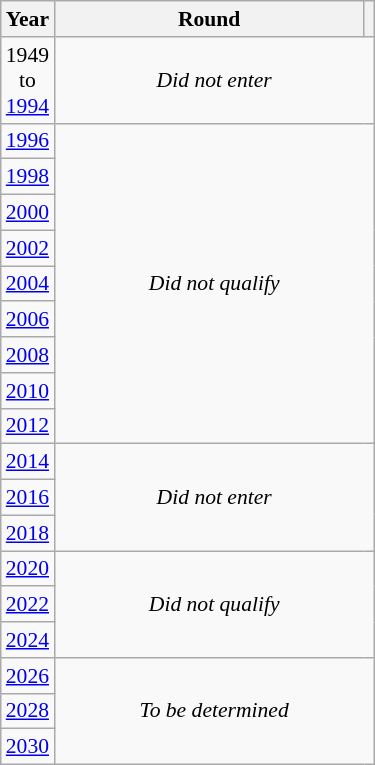<table class="wikitable" style="text-align: center; font-size:90%">
<tr>
<th>Year</th>
<th style="width:200px">Round</th>
<th></th>
</tr>
<tr>
<td>1949<br>to<br><a href='#'>1994</a></td>
<td colspan="2"><em>Did not enter</em></td>
</tr>
<tr>
<td><a href='#'>1996</a></td>
<td colspan="2" rowspan="9"><em>Did not qualify</em></td>
</tr>
<tr>
<td><a href='#'>1998</a></td>
</tr>
<tr>
<td><a href='#'>2000</a></td>
</tr>
<tr>
<td><a href='#'>2002</a></td>
</tr>
<tr>
<td><a href='#'>2004</a></td>
</tr>
<tr>
<td><a href='#'>2006</a></td>
</tr>
<tr>
<td><a href='#'>2008</a></td>
</tr>
<tr>
<td><a href='#'>2010</a></td>
</tr>
<tr>
<td><a href='#'>2012</a></td>
</tr>
<tr>
<td><a href='#'>2014</a></td>
<td colspan="2" rowspan="3"><em>Did not enter</em></td>
</tr>
<tr>
<td><a href='#'>2016</a></td>
</tr>
<tr>
<td><a href='#'>2018</a></td>
</tr>
<tr>
<td><a href='#'>2020</a></td>
<td colspan="2" rowspan="3"><em>Did not qualify</em></td>
</tr>
<tr>
<td><a href='#'>2022</a></td>
</tr>
<tr>
<td><a href='#'>2024</a></td>
</tr>
<tr>
<td><a href='#'>2026</a></td>
<td colspan="2" rowspan="3"><em>To be determined</em></td>
</tr>
<tr>
<td><a href='#'>2028</a></td>
</tr>
<tr>
<td><a href='#'>2030</a></td>
</tr>
</table>
